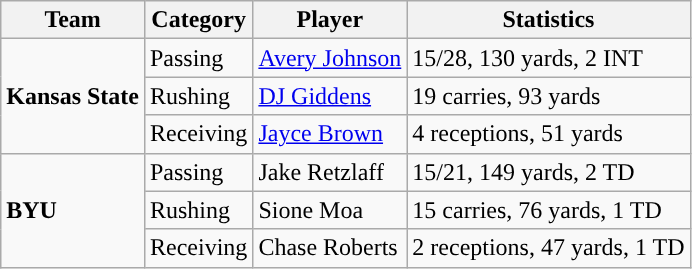<table class="wikitable floatcenter">
<tr>
<th>Team</th>
<th>Category</th>
<th>Player</th>
<th>Statistics</th>
</tr>
<tr>
<td rowspan=3><strong>Kansas State</strong></td>
<td>Passing</td>
<td><a href='#'>Avery Johnson</a></td>
<td>15/28, 130 yards, 2 INT</td>
</tr>
<tr>
<td>Rushing</td>
<td><a href='#'>DJ Giddens</a></td>
<td>19 carries, 93 yards</td>
</tr>
<tr>
<td>Receiving</td>
<td><a href='#'>Jayce Brown</a></td>
<td>4 receptions, 51 yards</td>
</tr>
<tr>
<td rowspan=3><strong>BYU</strong></td>
<td>Passing</td>
<td>Jake Retzlaff</td>
<td>15/21, 149 yards, 2 TD</td>
</tr>
<tr>
<td>Rushing</td>
<td>Sione Moa</td>
<td>15 carries, 76 yards, 1 TD</td>
</tr>
<tr>
<td>Receiving</td>
<td>Chase Roberts</td>
<td>2 receptions, 47 yards, 1 TD</td>
</tr>
</table>
